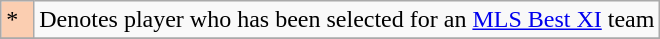<table class="wikitable">
<tr>
<td bgcolor="#FBCEB1" width="5%">*</td>
<td>Denotes player who has been selected for an <a href='#'>MLS Best XI</a> team</td>
</tr>
<tr>
</tr>
</table>
